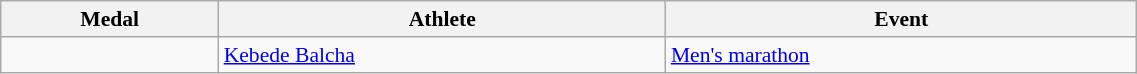<table class="wikitable" style="font-size:90%" width=60%>
<tr>
<th>Medal</th>
<th>Athlete</th>
<th>Event</th>
</tr>
<tr>
<td></td>
<td><a href='#'>Kebede Balcha</a></td>
<td><a href='#'>Men's marathon</a></td>
</tr>
</table>
